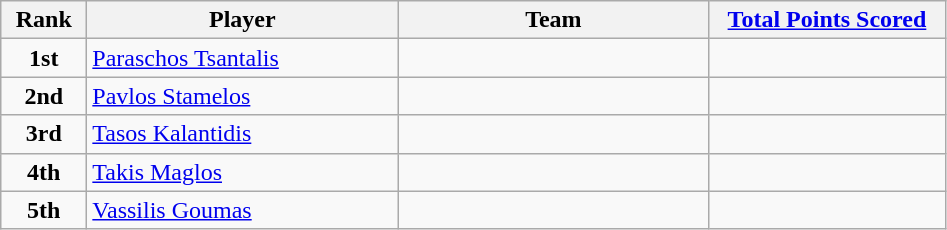<table class="wikitable sortable">
<tr>
<th style="width:50px;">Rank</th>
<th style="width:200px;">Player</th>
<th style="width:200px;">Team</th>
<th style="width:150px;"><a href='#'>Total Points Scored</a></th>
</tr>
<tr>
<td style="text-align:center;"><strong>1st</strong></td>
<td> <a href='#'>Paraschos Tsantalis</a></td>
<td></td>
<td></td>
</tr>
<tr>
<td style="text-align:center;"><strong>2nd</strong></td>
<td> <a href='#'>Pavlos Stamelos</a></td>
<td></td>
<td></td>
</tr>
<tr>
<td style="text-align:center;"><strong>3rd</strong></td>
<td> <a href='#'>Tasos Kalantidis</a></td>
<td></td>
<td></td>
</tr>
<tr>
<td style="text-align:center;"><strong>4th</strong></td>
<td> <a href='#'>Takis Maglos</a></td>
<td></td>
<td></td>
</tr>
<tr>
<td style="text-align:center;"><strong>5th</strong></td>
<td> <a href='#'>Vassilis Goumas</a></td>
<td></td>
<td></td>
</tr>
</table>
